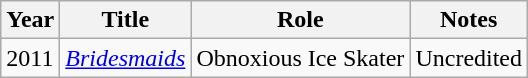<table class="wikitable sortable">
<tr>
<th>Year</th>
<th>Title</th>
<th>Role</th>
<th class="unsortable">Notes</th>
</tr>
<tr>
<td>2011</td>
<td><em><a href='#'>Bridesmaids</a></em></td>
<td>Obnoxious Ice Skater</td>
<td>Uncredited</td>
</tr>
</table>
